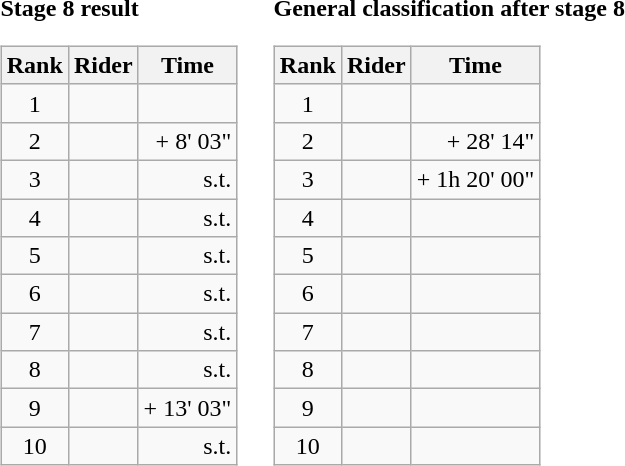<table>
<tr>
<td><strong>Stage 8 result</strong><br><table class="wikitable">
<tr>
<th scope="col">Rank</th>
<th scope="col">Rider</th>
<th scope="col">Time</th>
</tr>
<tr>
<td style="text-align:center;">1</td>
<td></td>
<td style="text-align:right;"></td>
</tr>
<tr>
<td style="text-align:center;">2</td>
<td></td>
<td style="text-align:right;">+ 8' 03"</td>
</tr>
<tr>
<td style="text-align:center;">3</td>
<td></td>
<td style="text-align:right;">s.t.</td>
</tr>
<tr>
<td style="text-align:center;">4</td>
<td></td>
<td style="text-align:right;">s.t.</td>
</tr>
<tr>
<td style="text-align:center;">5</td>
<td></td>
<td style="text-align:right;">s.t.</td>
</tr>
<tr>
<td style="text-align:center;">6</td>
<td></td>
<td style="text-align:right;">s.t.</td>
</tr>
<tr>
<td style="text-align:center;">7</td>
<td></td>
<td style="text-align:right;">s.t.</td>
</tr>
<tr>
<td style="text-align:center;">8</td>
<td></td>
<td style="text-align:right;">s.t.</td>
</tr>
<tr>
<td style="text-align:center;">9</td>
<td></td>
<td style="text-align:right;">+ 13' 03"</td>
</tr>
<tr>
<td style="text-align:center;">10</td>
<td></td>
<td style="text-align:right;">s.t.</td>
</tr>
</table>
</td>
<td></td>
<td><strong>General classification after stage 8</strong><br><table class="wikitable">
<tr>
<th scope="col">Rank</th>
<th scope="col">Rider</th>
<th scope="col">Time</th>
</tr>
<tr>
<td style="text-align:center;">1</td>
<td></td>
<td style="text-align:right;"></td>
</tr>
<tr>
<td style="text-align:center;">2</td>
<td></td>
<td style="text-align:right;">+ 28' 14"</td>
</tr>
<tr>
<td style="text-align:center;">3</td>
<td></td>
<td style="text-align:right;">+ 1h 20' 00"</td>
</tr>
<tr>
<td style="text-align:center;">4</td>
<td></td>
<td></td>
</tr>
<tr>
<td style="text-align:center;">5</td>
<td></td>
<td></td>
</tr>
<tr>
<td style="text-align:center;">6</td>
<td></td>
<td></td>
</tr>
<tr>
<td style="text-align:center;">7</td>
<td></td>
<td></td>
</tr>
<tr>
<td style="text-align:center;">8</td>
<td></td>
<td></td>
</tr>
<tr>
<td style="text-align:center;">9</td>
<td></td>
<td></td>
</tr>
<tr>
<td style="text-align:center;">10</td>
<td></td>
<td></td>
</tr>
</table>
</td>
</tr>
</table>
